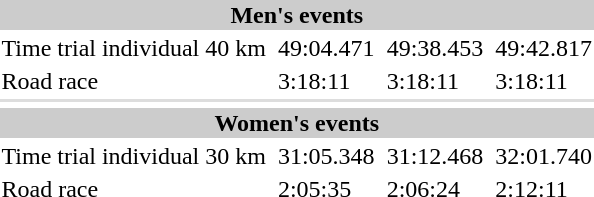<table>
<tr style="background:#ccc; width:100%;">
<td colspan=7 align=center><strong>Men's events</strong></td>
</tr>
<tr>
<td>Time trial individual 40 km</td>
<td></td>
<td>49:04.471</td>
<td></td>
<td>49:38.453</td>
<td></td>
<td>49:42.817</td>
</tr>
<tr>
<td>Road race</td>
<td></td>
<td>3:18:11</td>
<td></td>
<td>3:18:11</td>
<td></td>
<td>3:18:11</td>
</tr>
<tr bgcolor=#DDDDDD>
<td COLspan=7></td>
</tr>
<tr>
</tr>
<tr style="background:#ccc; width:100%;">
<td colspan=7 align=center><strong>Women's events</strong></td>
</tr>
<tr>
<td>Time trial individual 30 km</td>
<td></td>
<td>31:05.348</td>
<td></td>
<td>31:12.468</td>
<td></td>
<td>32:01.740</td>
</tr>
<tr>
<td>Road race</td>
<td></td>
<td>2:05:35</td>
<td></td>
<td>2:06:24</td>
<td></td>
<td>2:12:11</td>
</tr>
</table>
